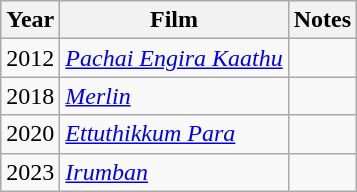<table class="wikitable sortable">
<tr>
<th>Year</th>
<th>Film</th>
<th>Notes</th>
</tr>
<tr>
<td>2012</td>
<td><em><a href='#'>Pachai Engira Kaathu</a></em></td>
<td></td>
</tr>
<tr>
<td>2018</td>
<td><em><a href='#'>Merlin</a></em></td>
<td></td>
</tr>
<tr>
<td>2020</td>
<td><em><a href='#'>Ettuthikkum Para</a></em></td>
<td></td>
</tr>
<tr>
<td>2023</td>
<td><em><a href='#'>Irumban</a></em></td>
<td></td>
</tr>
</table>
